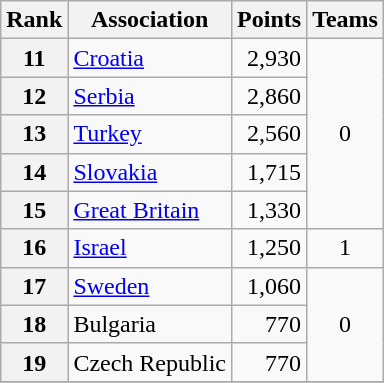<table class="wikitable">
<tr>
<th>Rank</th>
<th>Association</th>
<th>Points</th>
<th>Teams</th>
</tr>
<tr>
<th>11</th>
<td> <a href='#'>Croatia</a></td>
<td align="right">2,930</td>
<td rowspan="5" align="center">0</td>
</tr>
<tr>
<th>12</th>
<td> <a href='#'>Serbia</a></td>
<td align="right">2,860</td>
</tr>
<tr>
<th>13</th>
<td> <a href='#'>Turkey</a></td>
<td align="right">2,560</td>
</tr>
<tr>
<th>14</th>
<td> <a href='#'>Slovakia</a></td>
<td align=right>1,715</td>
</tr>
<tr>
<th>15</th>
<td> <a href='#'>Great Britain</a></td>
<td align=right>1,330</td>
</tr>
<tr>
<th>16</th>
<td> <a href='#'>Israel</a></td>
<td align="right">1,250</td>
<td rowspan="1" align="center">1</td>
</tr>
<tr>
<th>17</th>
<td> <a href='#'>Sweden</a></td>
<td align="right">1,060</td>
<td rowspan="3" align="center">0</td>
</tr>
<tr>
<th>18</th>
<td> Bulgaria</td>
<td align="right">770</td>
</tr>
<tr>
<th>19</th>
<td> Czech Republic</td>
<td align="right">770</td>
</tr>
<tr>
</tr>
</table>
